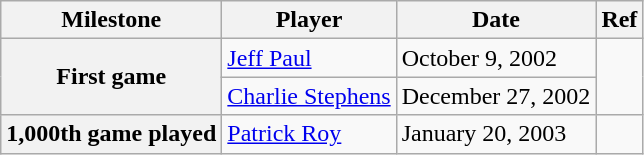<table class="wikitable">
<tr>
<th scope="col">Milestone</th>
<th scope="col">Player</th>
<th scope="col">Date</th>
<th scope="col">Ref</th>
</tr>
<tr>
<th rowspan=2>First game</th>
<td><a href='#'>Jeff Paul</a></td>
<td>October 9, 2002</td>
<td rowspan=2></td>
</tr>
<tr>
<td><a href='#'>Charlie Stephens</a></td>
<td>December 27, 2002</td>
</tr>
<tr>
<th>1,000th game played</th>
<td><a href='#'>Patrick Roy</a></td>
<td>January 20, 2003</td>
<td></td>
</tr>
</table>
